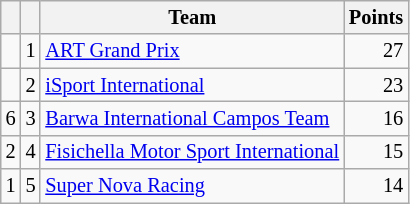<table class="wikitable" style="font-size: 85%;">
<tr>
<th></th>
<th></th>
<th>Team</th>
<th>Points</th>
</tr>
<tr>
<td align="left"></td>
<td align="center">1</td>
<td> <a href='#'>ART Grand Prix</a></td>
<td align="right">27</td>
</tr>
<tr>
<td align="left"></td>
<td align="center">2</td>
<td> <a href='#'>iSport International</a></td>
<td align="right">23</td>
</tr>
<tr>
<td align="left"> 6</td>
<td align="center">3</td>
<td> <a href='#'>Barwa International Campos Team</a></td>
<td align="right">16</td>
</tr>
<tr>
<td align="left"> 2</td>
<td align="center">4</td>
<td> <a href='#'>Fisichella Motor Sport International</a></td>
<td align="right">15</td>
</tr>
<tr>
<td align="left"> 1</td>
<td align="center">5</td>
<td> <a href='#'>Super Nova Racing</a></td>
<td align="right">14</td>
</tr>
</table>
